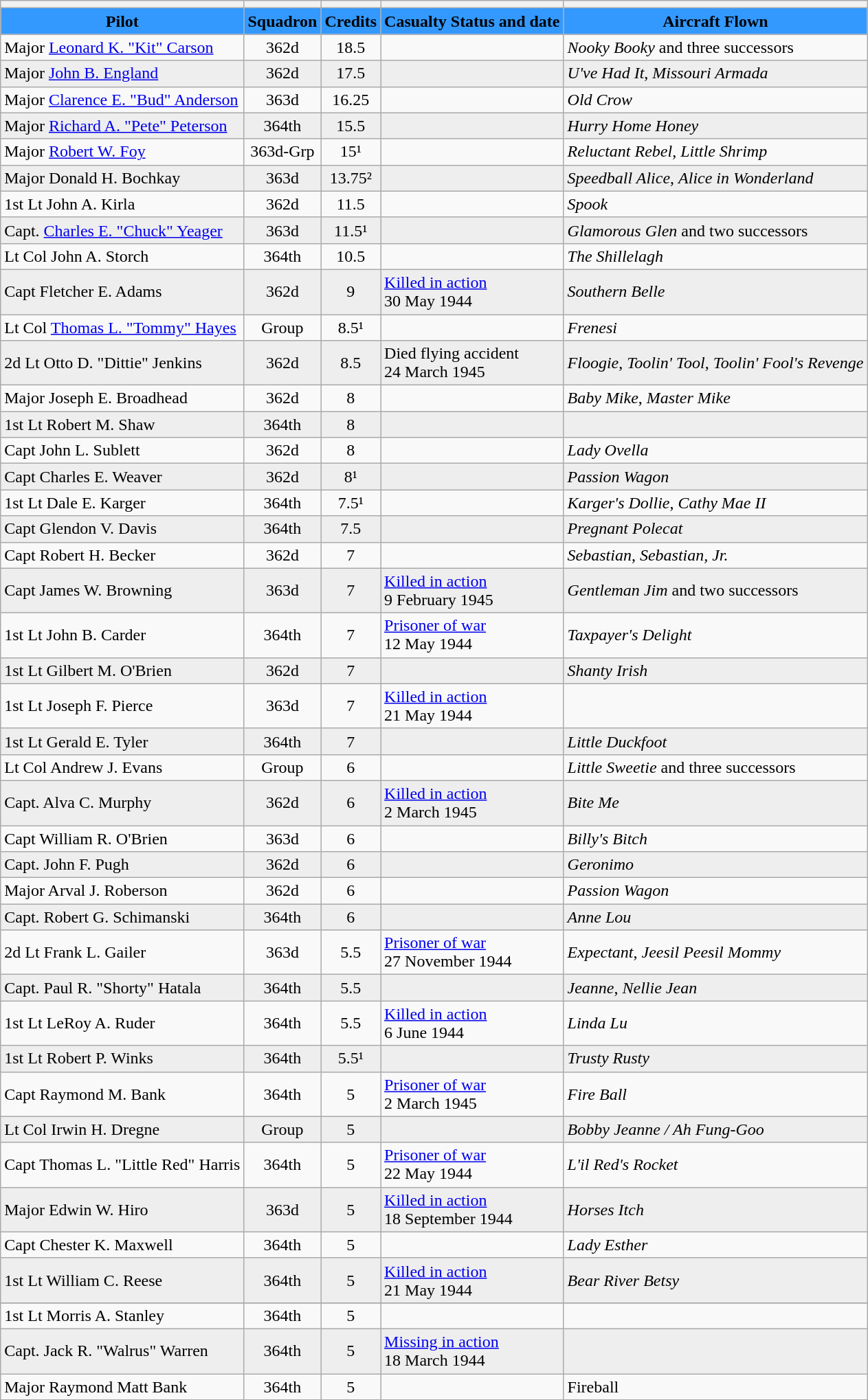<table class="wikitable">
<tr>
<th></th>
<th></th>
<th></th>
<th></th>
<th></th>
</tr>
<tr style="background: #3399ff;">
<td align=center><span><strong>Pilot</strong></span></td>
<td><span><strong>Squadron</strong></span></td>
<td><span><strong>Credits</strong></span></td>
<td align=center><span><strong>Casualty Status and date</strong> </span></td>
<td align=center><span><strong>Aircraft Flown</strong></span></td>
</tr>
<tr>
<td>Major <a href='#'>Leonard K. "Kit" Carson</a></td>
<td align=center>362d</td>
<td align=center>18.5</td>
<td></td>
<td><em>Nooky Booky</em> and three successors</td>
</tr>
<tr style="background: #eeeeee;">
<td>Major <a href='#'>John B. England</a></td>
<td align=center>362d</td>
<td align=center>17.5</td>
<td></td>
<td><em>U've Had It</em>, <em>Missouri Armada</em></td>
</tr>
<tr>
<td>Major <a href='#'>Clarence E. "Bud" Anderson</a></td>
<td align=center>363d</td>
<td align=center>16.25</td>
<td></td>
<td><em>Old Crow</em></td>
</tr>
<tr style="background: #eeeeee;">
<td>Major <a href='#'>Richard A. "Pete" Peterson</a></td>
<td align=center>364th</td>
<td align=center>15.5</td>
<td></td>
<td><em>Hurry Home Honey</em></td>
</tr>
<tr>
<td>Major <a href='#'>Robert W. Foy</a></td>
<td align=center>363d-Grp</td>
<td align=center>15¹</td>
<td></td>
<td><em>Reluctant Rebel</em>, <em>Little Shrimp</em></td>
</tr>
<tr style="background: #eeeeee;">
<td>Major Donald H. Bochkay</td>
<td align=center>363d</td>
<td align=center>13.75²</td>
<td></td>
<td><em>Speedball Alice</em>, <em>Alice in Wonderland</em></td>
</tr>
<tr>
<td>1st Lt John A. Kirla</td>
<td align=center>362d</td>
<td align=center>11.5</td>
<td></td>
<td><em>Spook</em></td>
</tr>
<tr style="background: #eeeeee;">
<td>Capt. <a href='#'>Charles E. "Chuck" Yeager</a></td>
<td align=center>363d</td>
<td align=center>11.5¹</td>
<td></td>
<td><em>Glamorous Glen</em> and two successors</td>
</tr>
<tr>
<td>Lt Col John A. Storch</td>
<td align=center>364th</td>
<td align=center>10.5</td>
<td></td>
<td><em>The Shillelagh</em></td>
</tr>
<tr style="background: #eeeeee;">
<td>Capt Fletcher E. Adams</td>
<td align=center>362d</td>
<td align=center>9</td>
<td><a href='#'>Killed in action</a><br> 30 May 1944</td>
<td><em>Southern Belle</em></td>
</tr>
<tr>
<td>Lt Col <a href='#'>Thomas L. "Tommy" Hayes</a></td>
<td align=center>Group</td>
<td align=center>8.5¹</td>
<td></td>
<td><em>Frenesi</em></td>
</tr>
<tr style="background: #eeeeee;">
<td>2d Lt Otto D. "Dittie" Jenkins</td>
<td align=center>362d</td>
<td align=center>8.5</td>
<td>Died flying accident<br> 24 March 1945</td>
<td><em>Floogie</em>, <em>Toolin' Tool</em>, <em>Toolin' Fool's Revenge</em></td>
</tr>
<tr>
<td>Major Joseph E. Broadhead</td>
<td align=center>362d</td>
<td align=center>8</td>
<td></td>
<td><em>Baby Mike</em>, <em>Master Mike</em></td>
</tr>
<tr style="background: #eeeeee;">
<td>1st Lt Robert M. Shaw</td>
<td align=center>364th</td>
<td align=center>8</td>
<td></td>
<td></td>
</tr>
<tr>
<td>Capt John L. Sublett</td>
<td align=center>362d</td>
<td align=center>8</td>
<td></td>
<td><em>Lady Ovella</em></td>
</tr>
<tr style="background: #eeeeee;">
<td>Capt Charles E. Weaver</td>
<td align=center>362d</td>
<td align=center>8¹</td>
<td></td>
<td><em>Passion Wagon</em></td>
</tr>
<tr>
<td>1st Lt Dale E. Karger</td>
<td align=center>364th</td>
<td align=center>7.5¹</td>
<td></td>
<td><em>Karger's Dollie</em>, <em>Cathy Mae II</em></td>
</tr>
<tr style="background: #eeeeee;">
<td>Capt Glendon V. Davis</td>
<td align=center>364th</td>
<td align=center>7.5</td>
<td></td>
<td><em>Pregnant Polecat</em></td>
</tr>
<tr>
<td>Capt Robert H. Becker</td>
<td align=center>362d</td>
<td align=center>7</td>
<td></td>
<td><em>Sebastian</em>, <em>Sebastian, Jr.</em></td>
</tr>
<tr style="background: #eeeeee;">
<td>Capt James W. Browning</td>
<td align=center>363d</td>
<td align=center>7</td>
<td><a href='#'>Killed in action</a><br> 9 February 1945</td>
<td><em>Gentleman Jim</em> and two successors</td>
</tr>
<tr>
<td>1st Lt John B. Carder</td>
<td align=center>364th</td>
<td align=center>7</td>
<td><a href='#'>Prisoner of war</a><br> 12 May 1944</td>
<td><em>Taxpayer's Delight</em></td>
</tr>
<tr style="background: #eeeeee;">
<td>1st Lt Gilbert M. O'Brien</td>
<td align=center>362d</td>
<td align=center>7</td>
<td></td>
<td><em>Shanty Irish</em></td>
</tr>
<tr>
<td>1st Lt Joseph F. Pierce</td>
<td align=center>363d</td>
<td align=center>7</td>
<td><a href='#'>Killed in action</a><br> 21 May 1944</td>
<td></td>
</tr>
<tr style="background: #eeeeee;">
<td>1st Lt Gerald E. Tyler</td>
<td align=center>364th</td>
<td align=center>7</td>
<td></td>
<td><em>Little Duckfoot</em></td>
</tr>
<tr>
<td>Lt Col Andrew J. Evans</td>
<td align=center>Group</td>
<td align=center>6</td>
<td></td>
<td><em>Little Sweetie</em> and three successors</td>
</tr>
<tr style="background: #eeeeee;">
<td>Capt. Alva C. Murphy</td>
<td align=center>362d</td>
<td align=center>6</td>
<td><a href='#'>Killed in action</a><br> 2 March 1945</td>
<td><em>Bite Me</em></td>
</tr>
<tr>
<td>Capt William R. O'Brien</td>
<td align=center>363d</td>
<td align=center>6</td>
<td></td>
<td><em>Billy's Bitch</em></td>
</tr>
<tr style="background: #eeeeee;">
<td>Capt. John F. Pugh</td>
<td align=center>362d</td>
<td align=center>6</td>
<td></td>
<td><em>Geronimo</em></td>
</tr>
<tr>
<td>Major Arval J. Roberson</td>
<td align=center>362d</td>
<td align=center>6</td>
<td></td>
<td><em>Passion Wagon</em></td>
</tr>
<tr style="background: #eeeeee;">
<td>Capt. Robert G. Schimanski</td>
<td align=center>364th</td>
<td align=center>6</td>
<td></td>
<td><em>Anne Lou</em></td>
</tr>
<tr>
<td>2d Lt Frank L. Gailer</td>
<td align=center>363d</td>
<td align=center>5.5</td>
<td><a href='#'>Prisoner of war</a><br> 27 November 1944</td>
<td><em>Expectant</em>, <em>Jeesil Peesil Mommy</em></td>
</tr>
<tr style="background: #eeeeee;">
<td>Capt. Paul R. "Shorty" Hatala</td>
<td align=center>364th</td>
<td align=center>5.5</td>
<td></td>
<td><em>Jeanne</em>, <em>Nellie Jean</em></td>
</tr>
<tr>
<td>1st Lt LeRoy A. Ruder</td>
<td align=center>364th</td>
<td align=center>5.5</td>
<td><a href='#'>Killed in action</a><br> 6 June 1944</td>
<td><em>Linda Lu</em></td>
</tr>
<tr style="background: #eeeeee;">
<td>1st Lt Robert P. Winks</td>
<td align=center>364th</td>
<td align=center>5.5¹</td>
<td></td>
<td><em>Trusty Rusty</em></td>
</tr>
<tr>
<td>Capt Raymond M. Bank</td>
<td align=center>364th</td>
<td align=center>5</td>
<td><a href='#'>Prisoner of war</a><br> 2 March 1945</td>
<td><em>Fire Ball</em></td>
</tr>
<tr style="background: #eeeeee;">
<td>Lt Col Irwin H. Dregne</td>
<td align=center>Group</td>
<td align=center>5</td>
<td></td>
<td><em>Bobby Jeanne / Ah Fung-Goo</em></td>
</tr>
<tr>
<td>Capt Thomas L. "Little Red" Harris</td>
<td align=center>364th</td>
<td align=center>5</td>
<td><a href='#'>Prisoner of war</a><br> 22 May 1944</td>
<td><em>L'il Red's Rocket</em></td>
</tr>
<tr style="background: #eeeeee;">
<td>Major Edwin W. Hiro</td>
<td align=center>363d</td>
<td align=center>5</td>
<td><a href='#'>Killed in action</a><br> 18 September 1944</td>
<td><em>Horses Itch</em></td>
</tr>
<tr>
<td>Capt Chester K. Maxwell</td>
<td align=center>364th</td>
<td align=center>5</td>
<td></td>
<td><em>Lady Esther</em></td>
</tr>
<tr style="background: #eeeeee;">
<td>1st Lt William C. Reese</td>
<td align=center>364th</td>
<td align=center>5</td>
<td><a href='#'>Killed in action</a><br> 21 May 1944</td>
<td><em>Bear River Betsy</em></td>
</tr>
<tr style="background: #eeeeee;">
</tr>
<tr>
<td>1st Lt Morris A. Stanley</td>
<td align=center>364th</td>
<td align=center>5</td>
<td></td>
<td></td>
</tr>
<tr style="background: #eeeeee;">
<td>Capt. Jack R. "Walrus" Warren</td>
<td align=center>364th</td>
<td align=center>5</td>
<td><a href='#'>Missing in action</a><br> 18 March 1944</td>
<td></td>
</tr>
<tr>
<td>Major Raymond Matt Bank</td>
<td align=center>364th</td>
<td align=center>5</td>
<td></td>
<td>Fireball</td>
</tr>
</table>
